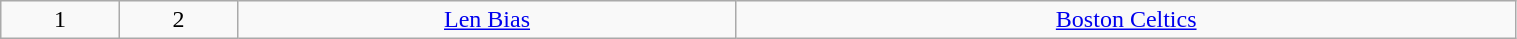<table class="wikitable" style="width:80%;">
<tr style="text-align:center;" bgcolor="">
<td>1</td>
<td>2</td>
<td><a href='#'>Len Bias</a></td>
<td><a href='#'>Boston Celtics</a></td>
</tr>
</table>
